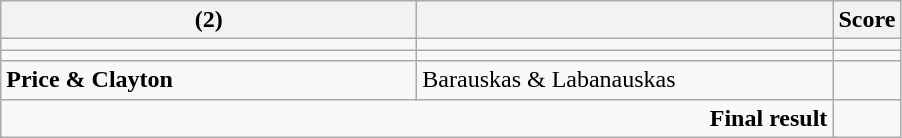<table class="wikitable">
<tr>
<th width=270> (2)</th>
<th width=270></th>
<th>Score</th>
</tr>
<tr>
<td></td>
<td></td>
<td></td>
</tr>
<tr>
<td></td>
<td></td>
<td></td>
</tr>
<tr>
<td><strong>Price & Clayton</strong> </td>
<td>Barauskas & Labanauskas </td>
<td></td>
</tr>
<tr>
<td colspan="2" align="right"><strong>Final result</strong></td>
<td></td>
</tr>
</table>
